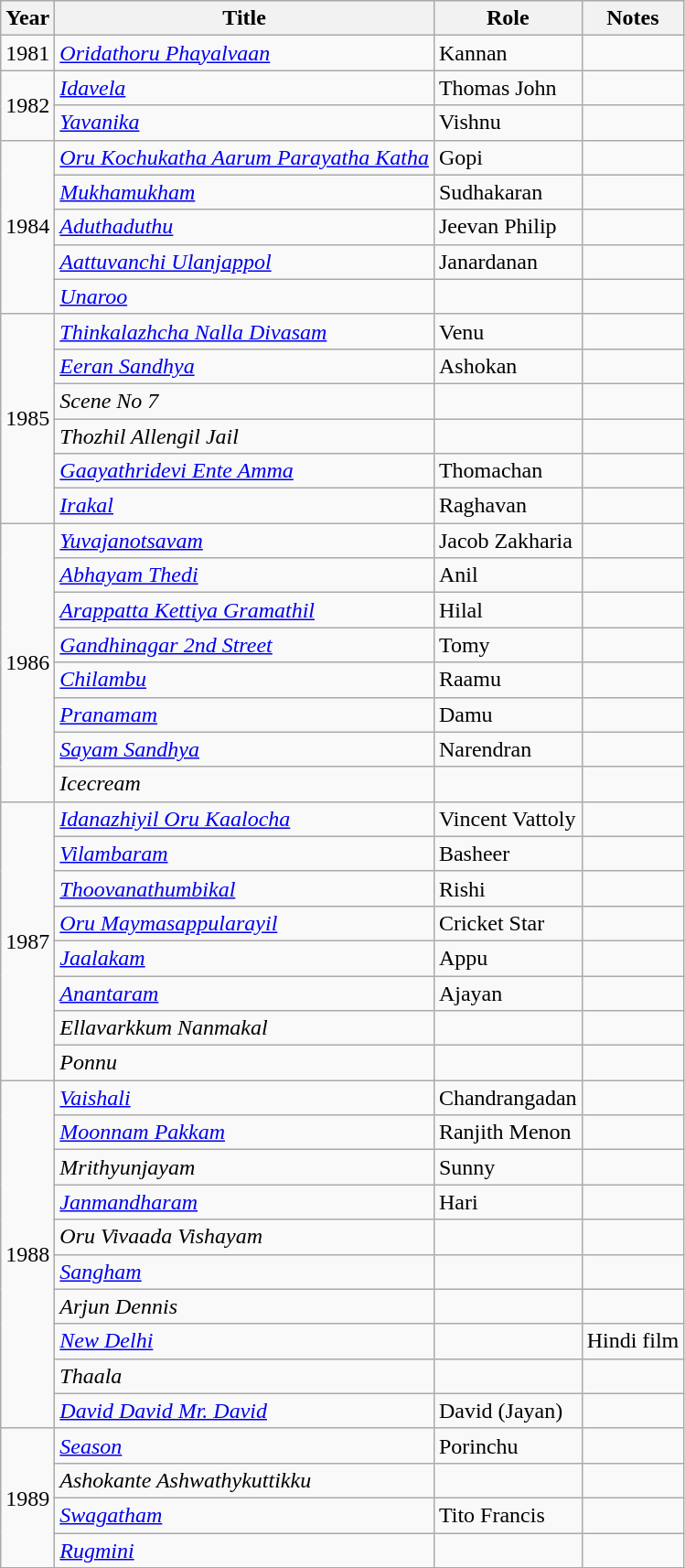<table class="wikitable sortable">
<tr>
<th>Year</th>
<th>Title</th>
<th>Role</th>
<th class="unsortable">Notes</th>
</tr>
<tr>
<td>1981</td>
<td><em><a href='#'>Oridathoru Phayalvaan</a></em></td>
<td>Kannan</td>
<td></td>
</tr>
<tr>
<td rowspan=2>1982</td>
<td><em><a href='#'>Idavela</a></em></td>
<td>Thomas John</td>
<td></td>
</tr>
<tr>
<td><em><a href='#'>Yavanika</a></em></td>
<td>Vishnu</td>
<td></td>
</tr>
<tr>
<td rowspan=5>1984</td>
<td><em><a href='#'>Oru Kochukatha Aarum Parayatha Katha</a></em></td>
<td>Gopi</td>
<td></td>
</tr>
<tr>
<td><em><a href='#'>Mukhamukham</a></em></td>
<td>Sudhakaran</td>
<td></td>
</tr>
<tr>
<td><em><a href='#'>Aduthaduthu</a></em></td>
<td>Jeevan Philip</td>
<td></td>
</tr>
<tr>
<td><em><a href='#'>Aattuvanchi Ulanjappol</a></em></td>
<td>Janardanan</td>
<td></td>
</tr>
<tr>
<td><em><a href='#'>Unaroo</a></em></td>
<td></td>
<td></td>
</tr>
<tr>
<td rowspan=6>1985</td>
<td><em><a href='#'>Thinkalazhcha Nalla Divasam</a></em></td>
<td>Venu</td>
<td></td>
</tr>
<tr>
<td><em><a href='#'>Eeran Sandhya</a></em></td>
<td>Ashokan</td>
<td></td>
</tr>
<tr>
<td><em>Scene No 7</em></td>
<td></td>
<td></td>
</tr>
<tr>
<td><em>Thozhil Allengil Jail</em></td>
<td></td>
<td></td>
</tr>
<tr>
<td><em><a href='#'>Gaayathridevi Ente Amma</a></em></td>
<td>Thomachan</td>
<td></td>
</tr>
<tr>
<td><em><a href='#'>Irakal</a></em></td>
<td>Raghavan</td>
<td></td>
</tr>
<tr>
<td rowspan=8>1986</td>
<td><em><a href='#'>Yuvajanotsavam</a></em></td>
<td>Jacob Zakharia</td>
<td></td>
</tr>
<tr>
<td><em><a href='#'>Abhayam Thedi</a></em></td>
<td>Anil</td>
<td></td>
</tr>
<tr>
<td><em><a href='#'>Arappatta Kettiya Gramathil</a></em></td>
<td>Hilal</td>
<td></td>
</tr>
<tr>
<td><em><a href='#'>Gandhinagar 2nd Street</a></em></td>
<td>Tomy</td>
<td></td>
</tr>
<tr>
<td><em><a href='#'>Chilambu</a></em></td>
<td>Raamu</td>
<td></td>
</tr>
<tr>
<td><em><a href='#'>Pranamam</a></em></td>
<td>Damu</td>
<td></td>
</tr>
<tr>
<td><em><a href='#'>Sayam Sandhya</a></em></td>
<td>Narendran</td>
<td></td>
</tr>
<tr>
<td><em>Icecream</em></td>
<td></td>
<td></td>
</tr>
<tr>
<td rowspan=8>1987</td>
<td><em><a href='#'>Idanazhiyil Oru Kaalocha</a></em></td>
<td>Vincent Vattoly</td>
<td></td>
</tr>
<tr>
<td><em><a href='#'>Vilambaram</a></em></td>
<td>Basheer</td>
<td></td>
</tr>
<tr>
<td><em><a href='#'>Thoovanathumbikal</a></em></td>
<td>Rishi</td>
<td></td>
</tr>
<tr>
<td><em><a href='#'>Oru Maymasappularayil</a></em></td>
<td>Cricket Star</td>
<td></td>
</tr>
<tr>
<td><em><a href='#'>Jaalakam</a></em></td>
<td>Appu</td>
<td></td>
</tr>
<tr>
<td><em><a href='#'>Anantaram</a></em></td>
<td>Ajayan</td>
<td></td>
</tr>
<tr>
<td><em>Ellavarkkum Nanmakal</em></td>
<td></td>
<td></td>
</tr>
<tr>
<td><em>Ponnu</em></td>
<td></td>
<td></td>
</tr>
<tr>
<td rowspan="10">1988</td>
<td><em><a href='#'>Vaishali</a></em></td>
<td>Chandrangadan</td>
<td></td>
</tr>
<tr>
<td><em><a href='#'>Moonnam Pakkam</a></em></td>
<td>Ranjith Menon</td>
<td></td>
</tr>
<tr>
<td><em>Mrithyunjayam</em></td>
<td>Sunny</td>
<td></td>
</tr>
<tr>
<td><em><a href='#'>Janmandharam</a></em></td>
<td>Hari</td>
<td></td>
</tr>
<tr>
<td><em>Oru Vivaada Vishayam</em></td>
<td></td>
<td></td>
</tr>
<tr>
<td><em><a href='#'>Sangham</a></em></td>
<td></td>
<td></td>
</tr>
<tr>
<td><em>Arjun Dennis</em></td>
<td></td>
<td></td>
</tr>
<tr>
<td><em><a href='#'>New Delhi</a></em></td>
<td></td>
<td>Hindi film</td>
</tr>
<tr>
<td><em>Thaala</em></td>
<td></td>
<td></td>
</tr>
<tr>
<td><em><a href='#'>David David Mr. David</a></em></td>
<td>David (Jayan)</td>
<td></td>
</tr>
<tr>
<td rowspan=4>1989</td>
<td><em><a href='#'>Season</a></em></td>
<td>Porinchu</td>
<td></td>
</tr>
<tr>
<td><em>Ashokante Ashwathykuttikku</em></td>
<td></td>
<td></td>
</tr>
<tr>
<td><em><a href='#'>Swagatham</a></em></td>
<td>Tito Francis</td>
<td></td>
</tr>
<tr>
<td><em><a href='#'>Rugmini</a></em></td>
<td></td>
<td></td>
</tr>
<tr>
</tr>
</table>
